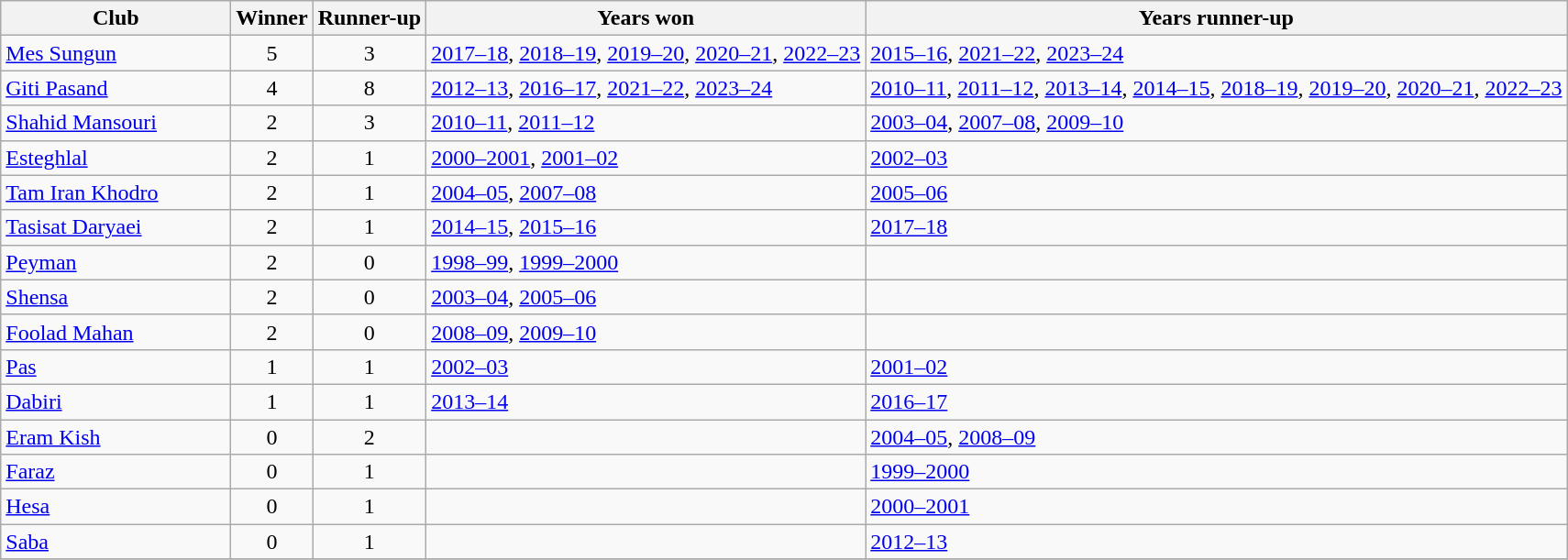<table class="wikitable sortable">
<tr>
<th width=160>Club</th>
<th>Winner</th>
<th>Runner-up</th>
<th>Years won</th>
<th>Years runner-up</th>
</tr>
<tr>
<td><a href='#'>Mes Sungun</a></td>
<td style="text-align:center;">5</td>
<td style="text-align:center;">3</td>
<td><a href='#'>2017–18</a>, <a href='#'>2018–19</a>, <a href='#'>2019–20</a>, <a href='#'>2020–21</a>, <a href='#'>2022–23</a></td>
<td><a href='#'>2015–16</a>, <a href='#'>2021–22</a>, <a href='#'>2023–24</a></td>
</tr>
<tr>
<td><a href='#'>Giti Pasand</a></td>
<td style="text-align:center;">4</td>
<td style="text-align:center;">8</td>
<td><a href='#'>2012–13</a>, <a href='#'>2016–17</a>, <a href='#'>2021–22</a>, <a href='#'>2023–24</a></td>
<td><a href='#'>2010–11</a>, <a href='#'>2011–12</a>, <a href='#'>2013–14</a>, <a href='#'>2014–15</a>, <a href='#'>2018–19</a>, <a href='#'>2019–20</a>, <a href='#'>2020–21</a>, <a href='#'>2022–23</a></td>
</tr>
<tr>
<td><a href='#'>Shahid Mansouri</a></td>
<td style="text-align:center;">2</td>
<td style="text-align:center;">3</td>
<td><a href='#'>2010–11</a>, <a href='#'>2011–12</a></td>
<td><a href='#'>2003–04</a>, <a href='#'>2007–08</a>, <a href='#'>2009–10</a></td>
</tr>
<tr>
<td><a href='#'>Esteghlal</a></td>
<td style="text-align:center;">2</td>
<td style="text-align:center;">1</td>
<td><a href='#'>2000–2001</a>, <a href='#'>2001–02</a></td>
<td><a href='#'>2002–03</a></td>
</tr>
<tr>
<td><a href='#'>Tam Iran Khodro</a></td>
<td style="text-align:center;">2</td>
<td style="text-align:center;">1</td>
<td><a href='#'>2004–05</a>, <a href='#'>2007–08</a></td>
<td><a href='#'>2005–06</a></td>
</tr>
<tr>
<td><a href='#'>Tasisat Daryaei</a></td>
<td style="text-align:center;">2</td>
<td style="text-align:center;">1</td>
<td><a href='#'>2014–15</a>, <a href='#'>2015–16</a></td>
<td><a href='#'>2017–18</a></td>
</tr>
<tr>
<td><a href='#'>Peyman</a></td>
<td style="text-align:center;">2</td>
<td style="text-align:center;">0</td>
<td><a href='#'>1998–99</a>, <a href='#'>1999–2000</a></td>
<td></td>
</tr>
<tr>
<td><a href='#'>Shensa</a></td>
<td style="text-align:center;">2</td>
<td style="text-align:center;">0</td>
<td><a href='#'>2003–04</a>, <a href='#'>2005–06</a></td>
<td></td>
</tr>
<tr>
<td><a href='#'>Foolad Mahan</a></td>
<td style="text-align:center;">2</td>
<td style="text-align:center;">0</td>
<td><a href='#'>2008–09</a>, <a href='#'>2009–10</a></td>
<td></td>
</tr>
<tr>
<td><a href='#'>Pas</a></td>
<td style="text-align:center;">1</td>
<td style="text-align:center;">1</td>
<td><a href='#'>2002–03</a></td>
<td><a href='#'>2001–02</a></td>
</tr>
<tr>
<td><a href='#'>Dabiri</a></td>
<td style="text-align:center;">1</td>
<td style="text-align:center;">1</td>
<td><a href='#'>2013–14</a></td>
<td><a href='#'>2016–17</a></td>
</tr>
<tr>
<td><a href='#'>Eram Kish</a></td>
<td style="text-align:center;">0</td>
<td style="text-align:center;">2</td>
<td></td>
<td><a href='#'>2004–05</a>, <a href='#'>2008–09</a></td>
</tr>
<tr>
<td><a href='#'>Faraz</a></td>
<td style="text-align:center;">0</td>
<td style="text-align:center;">1</td>
<td></td>
<td><a href='#'>1999–2000</a></td>
</tr>
<tr>
<td><a href='#'>Hesa</a></td>
<td style="text-align:center;">0</td>
<td style="text-align:center;">1</td>
<td></td>
<td><a href='#'>2000–2001</a></td>
</tr>
<tr>
<td><a href='#'>Saba</a></td>
<td style="text-align:center;">0</td>
<td style="text-align:center;">1</td>
<td></td>
<td><a href='#'>2012–13</a></td>
</tr>
<tr>
</tr>
</table>
